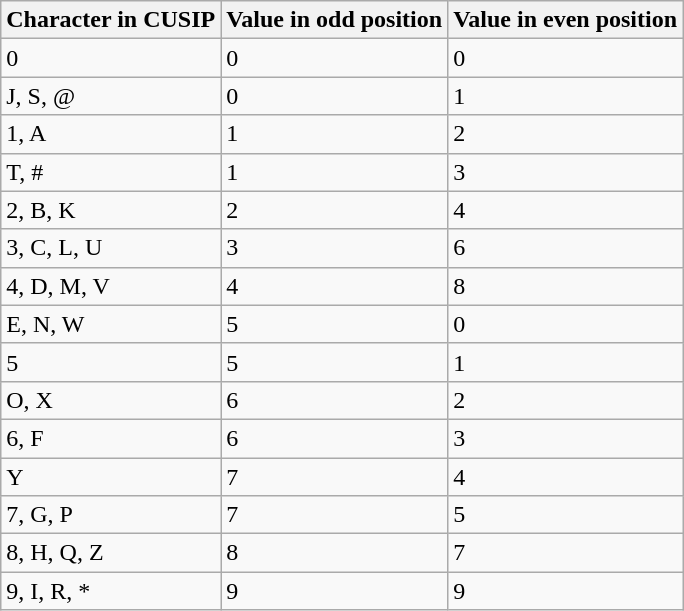<table class="wikitable">
<tr>
<th>Character in CUSIP</th>
<th>Value in odd position</th>
<th>Value in even position</th>
</tr>
<tr>
<td>0</td>
<td>0</td>
<td>0</td>
</tr>
<tr>
<td>J, S, @</td>
<td>0</td>
<td>1</td>
</tr>
<tr>
<td>1, A</td>
<td>1</td>
<td>2</td>
</tr>
<tr>
<td>T, #</td>
<td>1</td>
<td>3</td>
</tr>
<tr>
<td>2, B, K</td>
<td>2</td>
<td>4</td>
</tr>
<tr>
<td>3, C, L, U</td>
<td>3</td>
<td>6</td>
</tr>
<tr>
<td>4, D, M, V</td>
<td>4</td>
<td>8</td>
</tr>
<tr>
<td>E, N, W</td>
<td>5</td>
<td>0</td>
</tr>
<tr>
<td>5</td>
<td>5</td>
<td>1</td>
</tr>
<tr>
<td>O, X</td>
<td>6</td>
<td>2</td>
</tr>
<tr>
<td>6, F</td>
<td>6</td>
<td>3</td>
</tr>
<tr>
<td>Y</td>
<td>7</td>
<td>4</td>
</tr>
<tr>
<td>7, G, P</td>
<td>7</td>
<td>5</td>
</tr>
<tr>
<td>8, H, Q, Z</td>
<td>8</td>
<td>7</td>
</tr>
<tr>
<td>9, I, R, *</td>
<td>9</td>
<td>9</td>
</tr>
</table>
